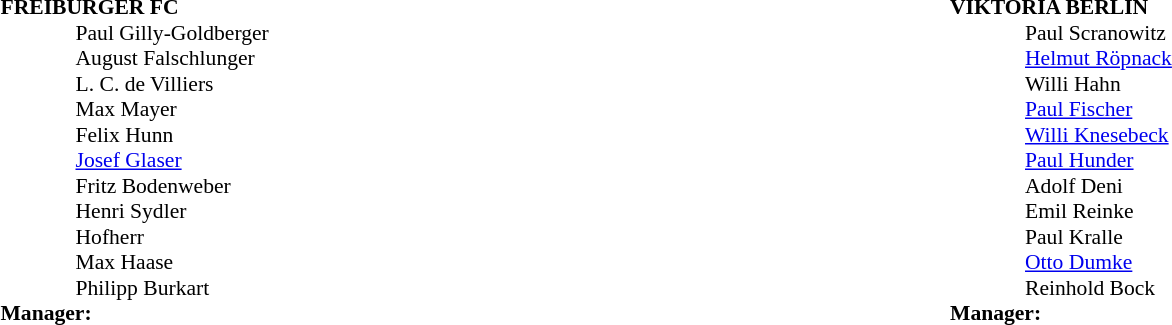<table width="100%">
<tr>
<td valign="top" width="50%"><br><table style="font-size: 90%" cellspacing="0" cellpadding="0">
<tr>
<td colspan="4"><strong>FREIBURGER FC</strong></td>
</tr>
<tr>
<th width="25"></th>
<th width="25"></th>
</tr>
<tr>
<td></td>
<td><strong></strong></td>
<td> Paul Gilly-Goldberger</td>
</tr>
<tr>
<td></td>
<td><strong></strong></td>
<td> August Falschlunger</td>
</tr>
<tr>
<td></td>
<td><strong></strong></td>
<td> L. C. de Villiers</td>
</tr>
<tr>
<td></td>
<td><strong></strong></td>
<td> Max Mayer</td>
</tr>
<tr>
<td></td>
<td><strong></strong></td>
<td> Felix Hunn</td>
</tr>
<tr>
<td></td>
<td><strong></strong></td>
<td> <a href='#'>Josef Glaser</a></td>
</tr>
<tr>
<td></td>
<td><strong></strong></td>
<td> Fritz Bodenweber</td>
</tr>
<tr>
<td></td>
<td><strong></strong></td>
<td> Henri Sydler</td>
</tr>
<tr>
<td></td>
<td><strong></strong></td>
<td> Hofherr</td>
</tr>
<tr>
<td></td>
<td><strong></strong></td>
<td> Max Haase</td>
</tr>
<tr>
<td></td>
<td><strong></strong></td>
<td> Philipp Burkart</td>
</tr>
<tr>
<td colspan=4><strong>Manager:</strong></td>
</tr>
<tr>
<td colspan="4"></td>
</tr>
</table>
</td>
<td valign="top"></td>
<td valign="top" width="50%"><br><table style="font-size: 90%" cellspacing="0" cellpadding="0">
<tr>
<td colspan="4"><strong>VIKTORIA BERLIN</strong></td>
</tr>
<tr>
<th width="25"></th>
<th width="25"></th>
</tr>
<tr>
<td></td>
<td><strong></strong></td>
<td> Paul Scranowitz</td>
</tr>
<tr>
<td></td>
<td><strong></strong></td>
<td> <a href='#'>Helmut Röpnack</a></td>
</tr>
<tr>
<td></td>
<td><strong></strong></td>
<td> Willi Hahn</td>
</tr>
<tr>
<td></td>
<td><strong></strong></td>
<td> <a href='#'>Paul Fischer</a></td>
</tr>
<tr>
<td></td>
<td><strong></strong></td>
<td> <a href='#'>Willi Knesebeck</a></td>
</tr>
<tr>
<td></td>
<td><strong></strong></td>
<td> <a href='#'>Paul Hunder</a></td>
</tr>
<tr>
<td></td>
<td><strong></strong></td>
<td> Adolf Deni</td>
</tr>
<tr>
<td></td>
<td><strong></strong></td>
<td> Emil Reinke</td>
</tr>
<tr>
<td></td>
<td><strong></strong></td>
<td> Paul Kralle</td>
</tr>
<tr>
<td></td>
<td><strong></strong></td>
<td> <a href='#'>Otto Dumke</a></td>
</tr>
<tr>
<td></td>
<td><strong></strong></td>
<td> Reinhold Bock</td>
</tr>
<tr>
<td colspan=4><strong>Manager:</strong></td>
</tr>
<tr>
<td colspan="4"></td>
</tr>
</table>
</td>
</tr>
</table>
